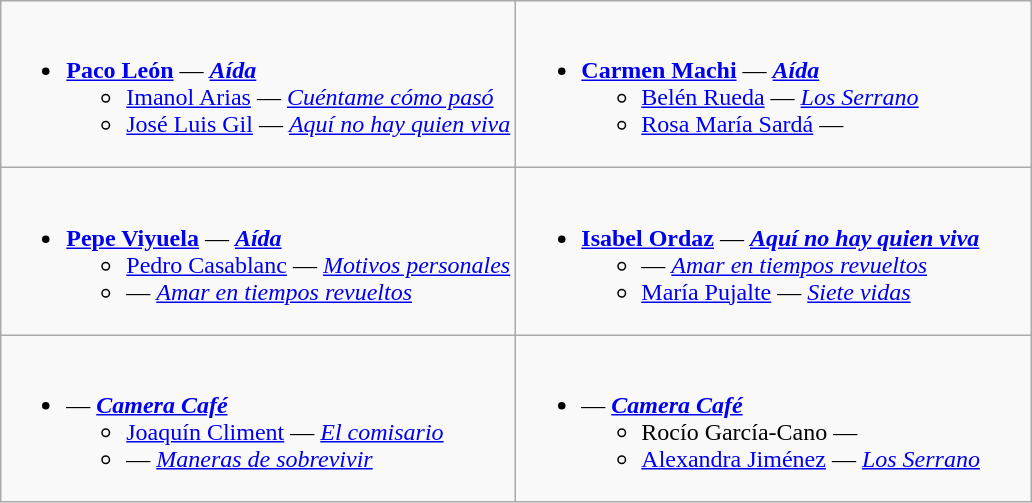<table class=wikitable>
<tr>
<td style="vertical-align:top;" width="50%"><br><ul><li><strong><a href='#'>Paco León</a></strong> — <strong><em><a href='#'>Aída</a></em></strong><ul><li><a href='#'>Imanol Arias</a> — <em><a href='#'>Cuéntame cómo pasó</a></em></li><li><a href='#'>José Luis Gil</a> — <em><a href='#'>Aquí no hay quien viva</a></em></li></ul></li></ul></td>
<td style="vertical-align:top;" width="50%"><br><ul><li><strong><a href='#'>Carmen Machi</a></strong> — <strong><em><a href='#'>Aída</a></em></strong><ul><li><a href='#'>Belén Rueda</a> — <em><a href='#'>Los Serrano</a></em></li><li><a href='#'>Rosa María Sardá</a> — <em></em></li></ul></li></ul></td>
</tr>
<tr>
<td style="vertical-align:top;" width="50%"><br><ul><li><strong><a href='#'>Pepe Viyuela</a></strong> — <strong><em><a href='#'>Aída</a></em></strong><ul><li><a href='#'>Pedro Casablanc</a> — <em><a href='#'>Motivos personales</a></em></li><li> — <em><a href='#'>Amar en tiempos revueltos</a></em></li></ul></li></ul></td>
<td style="vertical-align:top;" width="50%"><br><ul><li><strong><a href='#'>Isabel Ordaz</a></strong> — <strong><em><a href='#'>Aquí no hay quien viva</a></em></strong><ul><li> — <em><a href='#'>Amar en tiempos revueltos</a></em></li><li><a href='#'>María Pujalte</a> — <em><a href='#'>Siete vidas</a></em></li></ul></li></ul></td>
</tr>
<tr>
<td style="vertical-align:top;" width="50%"><br><ul><li><strong></strong> — <strong><em><a href='#'>Camera Café</a></em></strong><ul><li><a href='#'>Joaquín Climent</a> — <em><a href='#'>El comisario</a></em></li><li> — <em><a href='#'>Maneras de sobrevivir</a></em></li></ul></li></ul></td>
<td style="vertical-align:top;" width="50%"><br><ul><li><strong></strong> — <strong><em><a href='#'>Camera Café</a></em></strong><ul><li>Rocío García-Cano — <em></em></li><li><a href='#'>Alexandra Jiménez</a> — <em><a href='#'>Los Serrano</a></em></li></ul></li></ul></td>
</tr>
</table>
